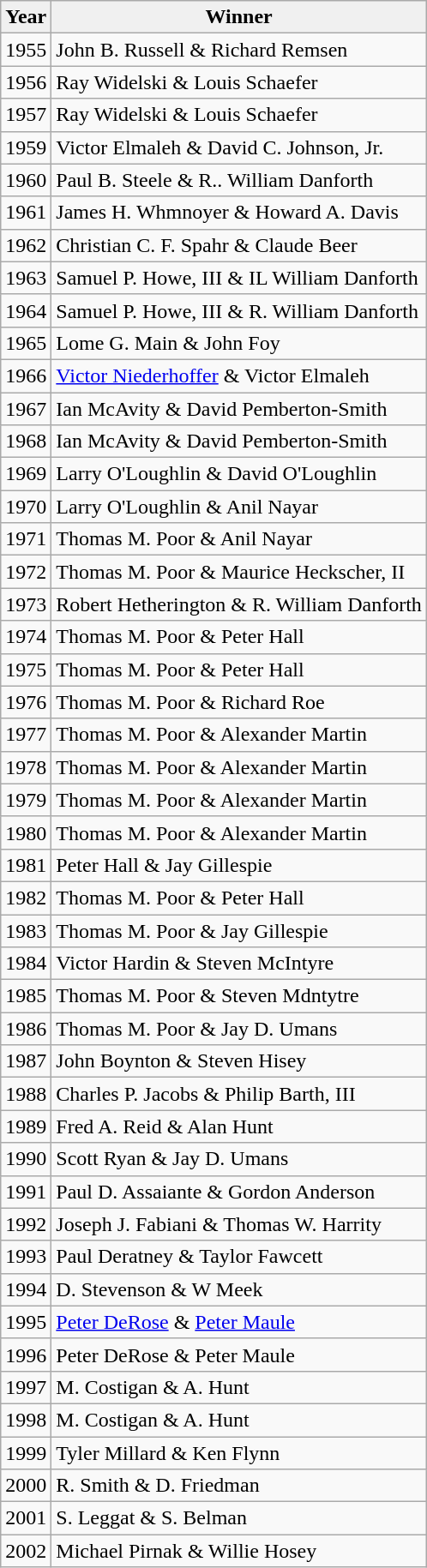<table class="wikitable">
<tr style="text-align:center; background:#f0f0f0;">
<td><strong>Year</strong></td>
<td><strong>Winner</strong></td>
</tr>
<tr>
<td>1955</td>
<td>John B. Russell & Richard Remsen</td>
</tr>
<tr>
<td>1956</td>
<td>Ray Widelski & Louis Schaefer</td>
</tr>
<tr>
<td>1957</td>
<td>Ray Widelski & Louis Schaefer</td>
</tr>
<tr>
<td>1959</td>
<td>Victor Elmaleh & David C. Johnson, Jr.</td>
</tr>
<tr>
<td>1960</td>
<td>Paul B. Steele & R.. William Danforth</td>
</tr>
<tr>
<td>1961</td>
<td>James H. Whmnoyer & Howard A. Davis</td>
</tr>
<tr>
<td>1962</td>
<td>Christian C. F. Spahr & Claude Beer</td>
</tr>
<tr>
<td>1963</td>
<td>Samuel P. Howe, III & IL William Danforth</td>
</tr>
<tr>
<td>1964</td>
<td>Samuel P. Howe, III & R. William Danforth</td>
</tr>
<tr>
<td>1965</td>
<td>Lome G. Main & John Foy</td>
</tr>
<tr>
<td>1966</td>
<td><a href='#'>Victor Niederhoffer</a> & Victor Elmaleh</td>
</tr>
<tr>
<td>1967</td>
<td>Ian McAvity & David Pemberton-Smith</td>
</tr>
<tr>
<td>1968</td>
<td>Ian McAvity & David Pemberton-Smith</td>
</tr>
<tr>
<td>1969</td>
<td>Larry O'Loughlin & David O'Loughlin</td>
</tr>
<tr>
<td>1970</td>
<td>Larry O'Loughlin & Anil Nayar</td>
</tr>
<tr>
<td>1971</td>
<td>Thomas M. Poor & Anil Nayar</td>
</tr>
<tr>
<td>1972</td>
<td>Thomas M. Poor & Maurice Heckscher, II</td>
</tr>
<tr>
<td>1973</td>
<td>Robert Hetherington & R. William Danforth</td>
</tr>
<tr>
<td>1974</td>
<td>Thomas M. Poor & Peter Hall</td>
</tr>
<tr>
<td>1975</td>
<td>Thomas M. Poor & Peter Hall</td>
</tr>
<tr>
<td>1976</td>
<td>Thomas M. Poor & Richard Roe</td>
</tr>
<tr>
<td>1977</td>
<td>Thomas M. Poor & Alexander Martin</td>
</tr>
<tr>
<td>1978</td>
<td>Thomas M. Poor & Alexander Martin</td>
</tr>
<tr>
<td>1979</td>
<td>Thomas M. Poor & Alexander Martin</td>
</tr>
<tr>
<td>1980</td>
<td>Thomas M. Poor & Alexander Martin</td>
</tr>
<tr>
<td>1981</td>
<td>Peter Hall & Jay Gillespie</td>
</tr>
<tr>
<td>1982</td>
<td>Thomas M. Poor & Peter Hall</td>
</tr>
<tr>
<td>1983</td>
<td>Thomas M. Poor & Jay Gillespie</td>
</tr>
<tr>
<td>1984</td>
<td>Victor Hardin & Steven McIntyre</td>
</tr>
<tr>
<td>1985</td>
<td>Thomas M. Poor & Steven Mdntytre</td>
</tr>
<tr>
<td>1986</td>
<td>Thomas M. Poor & Jay D. Umans</td>
</tr>
<tr>
<td>1987</td>
<td>John Boynton & Steven Hisey</td>
</tr>
<tr>
<td>1988</td>
<td>Charles P. Jacobs & Philip Barth, III</td>
</tr>
<tr>
<td>1989</td>
<td>Fred A. Reid & Alan Hunt</td>
</tr>
<tr>
<td>1990</td>
<td>Scott Ryan & Jay D. Umans</td>
</tr>
<tr>
<td>1991</td>
<td>Paul D. Assaiante & Gordon Anderson</td>
</tr>
<tr>
<td>1992</td>
<td>Joseph J. Fabiani & Thomas W. Harrity</td>
</tr>
<tr>
<td>1993</td>
<td>Paul Deratney & Taylor Fawcett</td>
</tr>
<tr>
<td>1994</td>
<td>D. Stevenson & W Meek</td>
</tr>
<tr>
<td>1995</td>
<td><a href='#'>Peter DeRose</a> & <a href='#'>Peter Maule</a></td>
</tr>
<tr>
<td>1996</td>
<td>Peter DeRose & Peter Maule</td>
</tr>
<tr>
<td>1997</td>
<td>M. Costigan & A. Hunt</td>
</tr>
<tr>
<td>1998</td>
<td>M. Costigan & A. Hunt</td>
</tr>
<tr>
<td>1999</td>
<td>Tyler Millard & Ken Flynn</td>
</tr>
<tr>
<td>2000</td>
<td>R. Smith & D. Friedman</td>
</tr>
<tr>
<td>2001</td>
<td>S. Leggat & S. Belman</td>
</tr>
<tr>
<td>2002</td>
<td>Michael Pirnak & Willie Hosey</td>
</tr>
</table>
